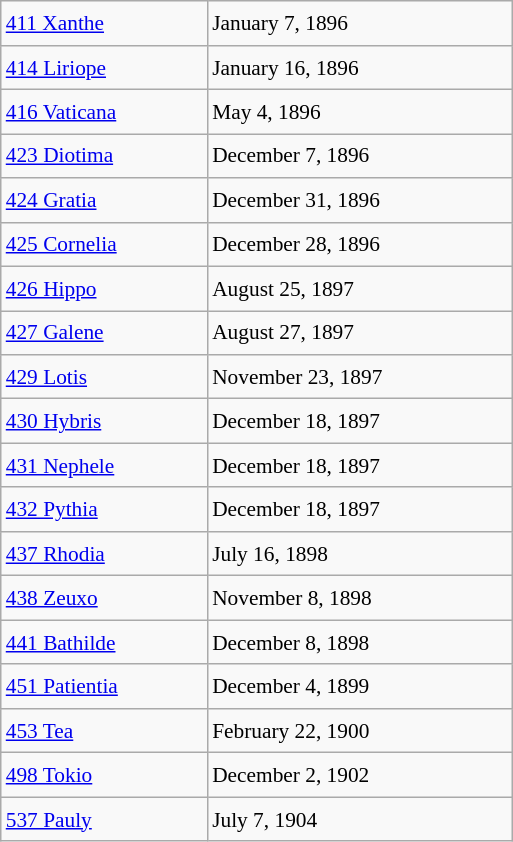<table class="wikitable" style="font-size: 89%; float: left; width: 24em; margin-right: 1em; line-height: 1.6em !important;">
<tr>
<td><a href='#'>411 Xanthe</a></td>
<td>January 7, 1896</td>
</tr>
<tr>
<td><a href='#'>414 Liriope</a></td>
<td>January 16, 1896</td>
</tr>
<tr>
<td><a href='#'>416 Vaticana</a></td>
<td>May 4, 1896</td>
</tr>
<tr>
<td><a href='#'>423 Diotima</a></td>
<td>December 7, 1896</td>
</tr>
<tr>
<td><a href='#'>424 Gratia</a></td>
<td>December 31, 1896</td>
</tr>
<tr>
<td><a href='#'>425 Cornelia</a></td>
<td>December 28, 1896</td>
</tr>
<tr>
<td><a href='#'>426 Hippo</a></td>
<td>August 25, 1897</td>
</tr>
<tr>
<td><a href='#'>427 Galene</a></td>
<td>August 27, 1897</td>
</tr>
<tr>
<td><a href='#'>429 Lotis</a></td>
<td>November 23, 1897</td>
</tr>
<tr>
<td><a href='#'>430 Hybris</a></td>
<td>December 18, 1897</td>
</tr>
<tr>
<td><a href='#'>431 Nephele</a></td>
<td>December 18, 1897</td>
</tr>
<tr>
<td><a href='#'>432 Pythia</a></td>
<td>December 18, 1897</td>
</tr>
<tr>
<td><a href='#'>437 Rhodia</a></td>
<td>July 16, 1898</td>
</tr>
<tr>
<td><a href='#'>438 Zeuxo</a></td>
<td>November 8, 1898</td>
</tr>
<tr>
<td><a href='#'>441 Bathilde</a></td>
<td>December 8, 1898</td>
</tr>
<tr>
<td><a href='#'>451 Patientia</a></td>
<td>December 4, 1899</td>
</tr>
<tr>
<td><a href='#'>453 Tea</a></td>
<td>February 22, 1900</td>
</tr>
<tr>
<td><a href='#'>498 Tokio</a></td>
<td>December 2, 1902</td>
</tr>
<tr>
<td><a href='#'>537 Pauly</a></td>
<td>July 7, 1904</td>
</tr>
</table>
